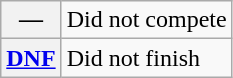<table class="wikitable">
<tr>
<th scope="row">—</th>
<td>Did not compete</td>
</tr>
<tr>
<th scope="row"><a href='#'>DNF</a></th>
<td>Did not finish</td>
</tr>
</table>
